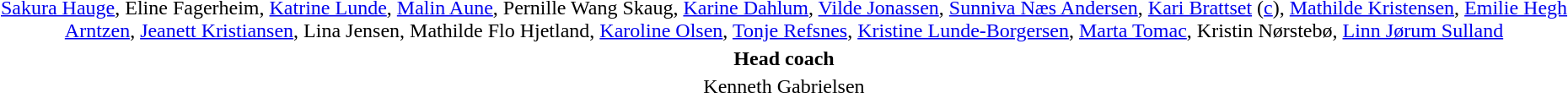<table style="text-align: center; margin-top: 2em; margin-left: auto; margin-right: auto">
<tr>
<td><a href='#'>Sakura Hauge</a>, Eline Fagerheim, <a href='#'>Katrine Lunde</a>, <a href='#'>Malin Aune</a>, Pernille Wang Skaug, <a href='#'>Karine Dahlum</a>, <a href='#'>Vilde Jonassen</a>, <a href='#'>Sunniva Næs Andersen</a>, <a href='#'>Kari Brattset</a> (<a href='#'>c</a>), <a href='#'>Mathilde Kristensen</a>, <a href='#'>Emilie Hegh Arntzen</a>, <a href='#'>Jeanett Kristiansen</a>, Lina Jensen, Mathilde Flo Hjetland, <a href='#'>Karoline Olsen</a>, <a href='#'>Tonje Refsnes</a>, <a href='#'>Kristine Lunde-Borgersen</a>, <a href='#'>Marta Tomac</a>, Kristin Nørstebø, <a href='#'>Linn Jørum Sulland</a></td>
</tr>
<tr>
<td><strong>Head coach</strong></td>
</tr>
<tr>
<td>Kenneth Gabrielsen</td>
</tr>
</table>
